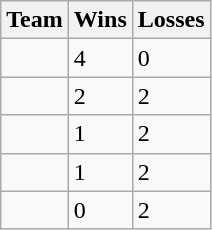<table class=wikitable>
<tr>
<th>Team</th>
<th>Wins</th>
<th>Losses</th>
</tr>
<tr>
<td><strong></strong></td>
<td>4</td>
<td>0</td>
</tr>
<tr>
<td></td>
<td>2</td>
<td>2</td>
</tr>
<tr>
<td></td>
<td>1</td>
<td>2</td>
</tr>
<tr>
<td></td>
<td>1</td>
<td>2</td>
</tr>
<tr>
<td></td>
<td>0</td>
<td>2</td>
</tr>
</table>
